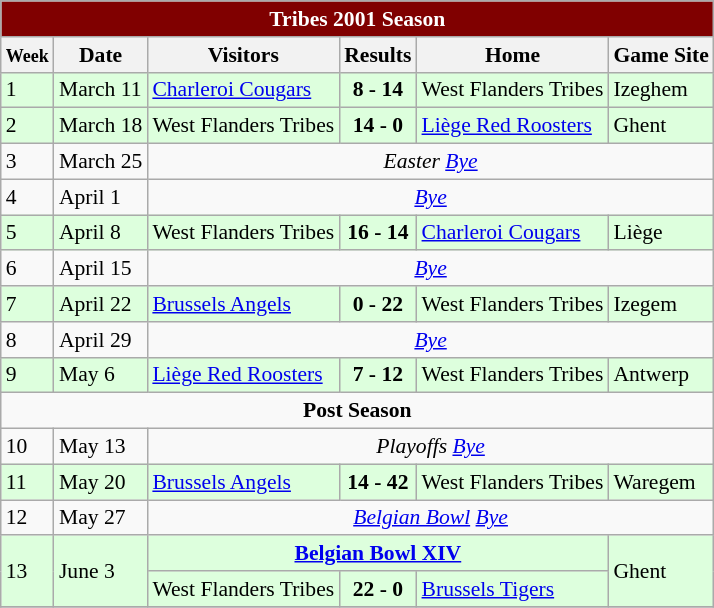<table class="wikitable" style="font-size:90%">
<tr>
<th style="background-color:maroon;color:white;" colspan=7>Tribes 2001 Season</th>
</tr>
<tr>
<th><small>Week</small></th>
<th>Date</th>
<th>Visitors</th>
<th>Results</th>
<th>Home</th>
<th>Game Site</th>
</tr>
<tr width="23%" style="background: #ddffdd;">
<td>1</td>
<td>March 11</td>
<td><a href='#'>Charleroi Cougars</a></td>
<td align=center><strong>8 - 14</strong></td>
<td>West Flanders Tribes</td>
<td>Izeghem</td>
</tr>
<tr width="23%" style="background: #ddffdd;">
<td>2</td>
<td>March 18</td>
<td>West Flanders Tribes</td>
<td align=center><strong>14 - 0</strong></td>
<td><a href='#'>Liège Red Roosters</a></td>
<td>Ghent</td>
</tr>
<tr width="23%">
<td>3</td>
<td>March 25</td>
<td colspan="5" align="center"><em>Easter <a href='#'>Bye</a></em></td>
</tr>
<tr width="23%">
<td>4</td>
<td>April 1</td>
<td colspan="5" align="center"><em><a href='#'>Bye</a></em></td>
</tr>
<tr width="23%" style="background: #ddffdd;">
<td>5</td>
<td>April 8</td>
<td>West Flanders Tribes</td>
<td align=center><strong>16 - 14</strong></td>
<td><a href='#'>Charleroi Cougars</a></td>
<td>Liège</td>
</tr>
<tr width="23%">
<td>6</td>
<td>April 15</td>
<td colspan="5" align="center"><em><a href='#'>Bye</a></em></td>
</tr>
<tr width="23%" style="background: #ddffdd;">
<td>7</td>
<td>April 22</td>
<td><a href='#'>Brussels Angels</a></td>
<td align=center><strong>0 - 22</strong></td>
<td>West Flanders Tribes</td>
<td>Izegem</td>
</tr>
<tr width="23%">
<td>8</td>
<td>April 29</td>
<td colspan="5" align="center"><em><a href='#'>Bye</a></em></td>
</tr>
<tr width="23%" style="background: #ddffdd;">
<td>9</td>
<td>May 6</td>
<td><a href='#'>Liège Red Roosters</a></td>
<td align=center><strong>7 - 12</strong></td>
<td>West Flanders Tribes</td>
<td>Antwerp</td>
</tr>
<tr>
<td colspan="8" align="center"><strong>Post Season</strong></td>
</tr>
<tr width="23%">
<td>10</td>
<td>May 13</td>
<td colspan="5" align="center"><em>Playoffs <a href='#'>Bye</a></em></td>
</tr>
<tr width="23%" style="background: #ddffdd;">
<td>11</td>
<td>May 20</td>
<td><a href='#'>Brussels Angels</a></td>
<td align=center><strong>14 - 42</strong></td>
<td>West Flanders Tribes</td>
<td>Waregem</td>
</tr>
<tr width="23%">
<td>12</td>
<td>May 27</td>
<td colspan="5" align="center"><em><a href='#'>Belgian Bowl</a></em> <em><a href='#'>Bye</a></em></td>
</tr>
<tr width="23%" style="background: #ddffdd;">
<td rowspan=2>13</td>
<td rowspan=2>June 3</td>
<td colspan="3" align="center"><strong><a href='#'>Belgian Bowl XIV</a></strong></td>
<td rowspan=2>Ghent</td>
</tr>
<tr width="23%" style="background: #ddffdd;">
<td>West Flanders Tribes</td>
<td align=center><strong>22 - 0</strong></td>
<td><a href='#'>Brussels Tigers</a></td>
</tr>
<tr>
</tr>
</table>
